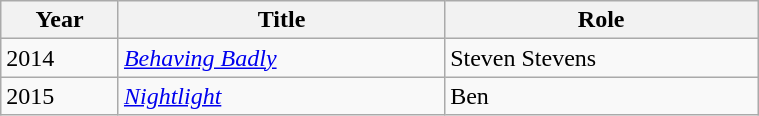<table class="wikitable" width =40%>
<tr>
<th>Year</th>
<th>Title</th>
<th>Role</th>
</tr>
<tr>
<td>2014</td>
<td><em><a href='#'>Behaving Badly</a></em></td>
<td>Steven Stevens</td>
</tr>
<tr>
<td>2015</td>
<td><em><a href='#'>Nightlight</a></em></td>
<td>Ben</td>
</tr>
</table>
